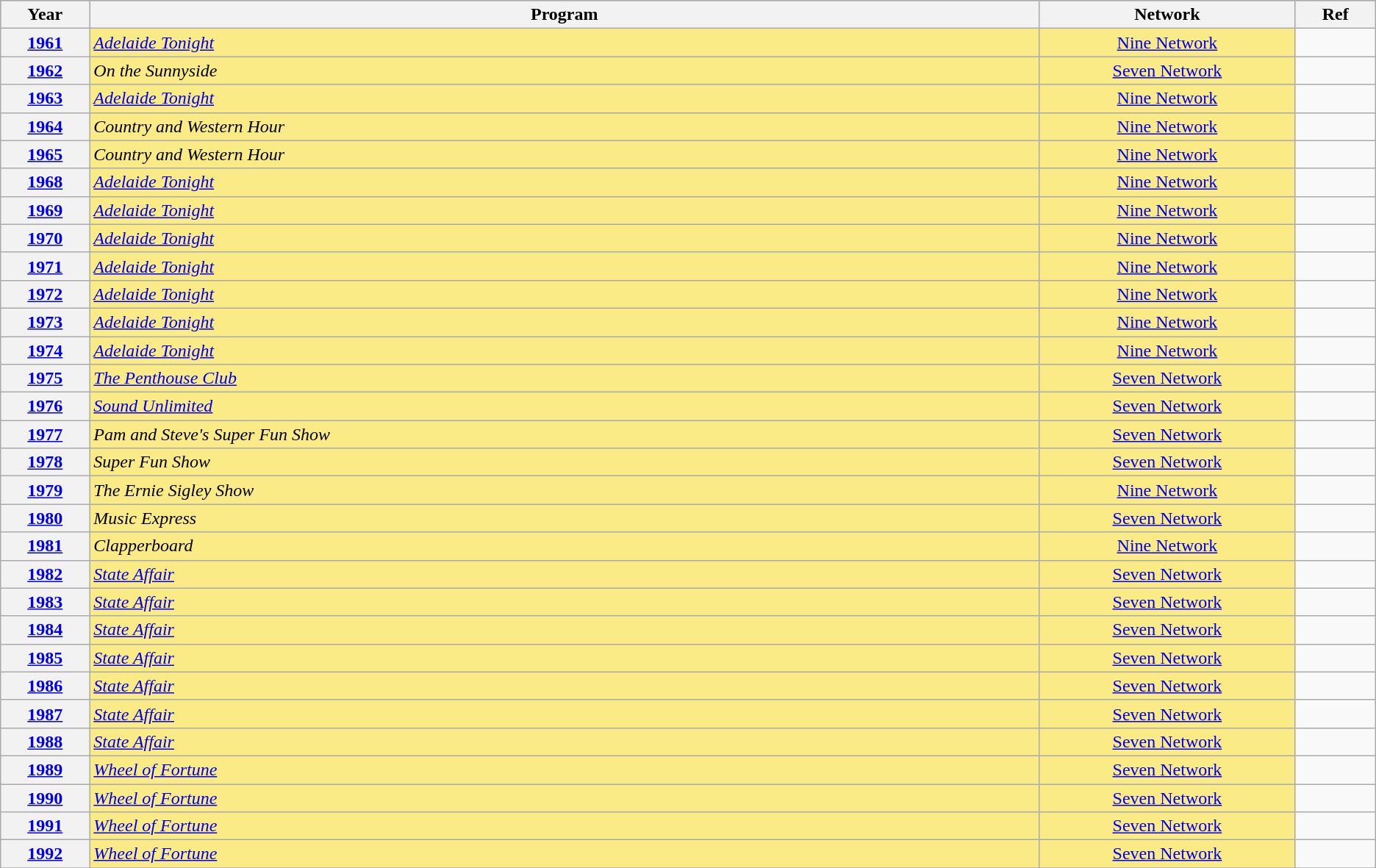<table class="wikitable sortable">
<tr style="background:#bebebe;">
<th scope="col" style="width:1%;">Year</th>
<th scope="col" style="width:16%;">Program</th>
<th scope="col" style="width:4%;">Network</th>
<th scope="col" style="width:1%;" class="unsortable">Ref</th>
</tr>
<tr>
<th scope="row" style="text-align:center"><a href='#'>1961</a></th>
<td style="background:#FAEB86"><em><a href='#'>Adelaide Tonight</a></em></td>
<td style="background:#FAEB86; text-align:center;"><a href='#'>Nine Network</a></td>
<td style="text-align:center;"></td>
</tr>
<tr>
<th scope="row" style="text-align:center"><a href='#'>1962</a></th>
<td style="background:#FAEB86"><em>On the Sunnyside</em></td>
<td style="background:#FAEB86; text-align:center;"><a href='#'>Seven Network</a></td>
<td style="text-align:center;"></td>
</tr>
<tr>
<th scope="row" style="text-align:center"><a href='#'>1963</a></th>
<td style="background:#FAEB86"><em><a href='#'>Adelaide Tonight</a></em></td>
<td style="background:#FAEB86; text-align:center;"><a href='#'>Nine Network</a></td>
<td style="text-align:center;"></td>
</tr>
<tr>
<th scope="row" style="text-align:center"><a href='#'>1964</a></th>
<td style="background:#FAEB86"><em>Country and Western Hour</em></td>
<td style="background:#FAEB86; text-align:center;"><a href='#'>Nine Network</a></td>
<td style="text-align:center;"></td>
</tr>
<tr>
<th scope="row" style="text-align:center"><a href='#'>1965</a></th>
<td style="background:#FAEB86"><em>Country and Western Hour</em></td>
<td style="background:#FAEB86; text-align:center;"><a href='#'>Nine Network</a></td>
<td style="text-align:center;"></td>
</tr>
<tr>
<th scope="row" style="text-align:center"><a href='#'>1968</a></th>
<td style="background:#FAEB86"><em><a href='#'>Adelaide Tonight</a></em></td>
<td style="background:#FAEB86; text-align:center;"><a href='#'>Nine Network</a></td>
<td style="text-align:center;"></td>
</tr>
<tr>
<th scope="row" style="text-align:center"><a href='#'>1969</a></th>
<td style="background:#FAEB86"><em><a href='#'>Adelaide Tonight</a></em></td>
<td style="background:#FAEB86; text-align:center;"><a href='#'>Nine Network</a></td>
<td style="text-align:center;"></td>
</tr>
<tr>
<th scope="row" style="text-align:center"><a href='#'>1970</a></th>
<td style="background:#FAEB86"><em><a href='#'>Adelaide Tonight</a></em></td>
<td style="background:#FAEB86; text-align:center;"><a href='#'>Nine Network</a></td>
<td style="text-align:center;"></td>
</tr>
<tr>
<th scope="row" style="text-align:center"><a href='#'>1971</a></th>
<td style="background:#FAEB86"><em><a href='#'>Adelaide Tonight</a></em></td>
<td style="background:#FAEB86; text-align:center;"><a href='#'>Nine Network</a></td>
<td style="text-align:center;"></td>
</tr>
<tr>
<th scope="row" style="text-align:center"><a href='#'>1972</a></th>
<td style="background:#FAEB86"><em><a href='#'>Adelaide Tonight</a></em></td>
<td style="background:#FAEB86; text-align:center;"><a href='#'>Nine Network</a></td>
<td style="text-align:center;"></td>
</tr>
<tr>
<th scope="row" style="text-align:center"><a href='#'>1973</a></th>
<td style="background:#FAEB86"><em><a href='#'>Adelaide Tonight</a></em></td>
<td style="background:#FAEB86; text-align:center;"><a href='#'>Nine Network</a></td>
<td style="text-align:center;"></td>
</tr>
<tr>
<th scope="row" style="text-align:center"><a href='#'>1974</a></th>
<td style="background:#FAEB86"><em><a href='#'>Adelaide Tonight</a></em></td>
<td style="background:#FAEB86; text-align:center;"><a href='#'>Nine Network</a></td>
<td style="text-align:center;"></td>
</tr>
<tr>
<th scope="row" style="text-align:center"><a href='#'>1975</a></th>
<td style="background:#FAEB86"><em><a href='#'>The Penthouse Club</a></em></td>
<td style="background:#FAEB86; text-align:center;"><a href='#'>Seven Network</a></td>
<td style="text-align:center;"></td>
</tr>
<tr>
<th scope="row" style="text-align:center"><a href='#'>1976</a></th>
<td style="background:#FAEB86"><em><a href='#'>Sound Unlimited</a></em></td>
<td style="background:#FAEB86; text-align:center;"><a href='#'>Seven Network</a></td>
<td style="text-align:center;"></td>
</tr>
<tr>
<th scope="row" style="text-align:center"><a href='#'>1977</a></th>
<td style="background:#FAEB86"><em>Pam and Steve's Super Fun Show</em></td>
<td style="background:#FAEB86; text-align:center;"><a href='#'>Seven Network</a></td>
<td style="text-align:center;"></td>
</tr>
<tr>
<th scope="row" style="text-align:center"><a href='#'>1978</a></th>
<td style="background:#FAEB86"><em>Super Fun Show</em></td>
<td style="background:#FAEB86; text-align:center;"><a href='#'>Seven Network</a></td>
<td style="text-align:center;"></td>
</tr>
<tr>
<th scope="row" style="text-align:center"><a href='#'>1979</a></th>
<td style="background:#FAEB86"><em>The Ernie Sigley Show</em></td>
<td style="background:#FAEB86; text-align:center;"><a href='#'>Nine Network</a></td>
<td style="text-align:center;"></td>
</tr>
<tr>
<th scope="row" style="text-align:center"><a href='#'>1980</a></th>
<td style="background:#FAEB86"><em>Music Express</em></td>
<td style="background:#FAEB86; text-align:center;"><a href='#'>Seven Network</a></td>
<td style="text-align:center;"></td>
</tr>
<tr>
<th scope="row" style="text-align:center"><a href='#'>1981</a></th>
<td style="background:#FAEB86"><em>Clapperboard</em></td>
<td style="background:#FAEB86; text-align:center;"><a href='#'>Nine Network</a></td>
<td style="text-align:center;"></td>
</tr>
<tr>
<th scope="row" style="text-align:center"><a href='#'>1982</a></th>
<td style="background:#FAEB86"><em><a href='#'>State Affair</a></em></td>
<td style="background:#FAEB86; text-align:center;"><a href='#'>Seven Network</a></td>
<td style="text-align:center;"></td>
</tr>
<tr>
<th scope="row" style="text-align:center"><a href='#'>1983</a></th>
<td style="background:#FAEB86"><em><a href='#'>State Affair</a></em></td>
<td style="background:#FAEB86; text-align:center;"><a href='#'>Seven Network</a></td>
<td style="text-align:center;"></td>
</tr>
<tr>
<th scope="row" style="text-align:center"><a href='#'>1984</a></th>
<td style="background:#FAEB86"><em><a href='#'>State Affair</a></em></td>
<td style="background:#FAEB86; text-align:center;"><a href='#'>Seven Network</a></td>
<td style="text-align:center;"></td>
</tr>
<tr>
<th scope="row" style="text-align:center"><a href='#'>1985</a></th>
<td style="background:#FAEB86"><em><a href='#'>State Affair</a></em></td>
<td style="background:#FAEB86; text-align:center;"><a href='#'>Seven Network</a></td>
<td style="text-align:center;"></td>
</tr>
<tr>
<th scope="row" style="text-align:center"><a href='#'>1986</a></th>
<td style="background:#FAEB86"><em><a href='#'>State Affair</a></em></td>
<td style="background:#FAEB86; text-align:center;"><a href='#'>Seven Network</a></td>
<td style="text-align:center;"></td>
</tr>
<tr>
<th scope="row" style="text-align:center"><a href='#'>1987</a></th>
<td style="background:#FAEB86"><em><a href='#'>State Affair</a></em></td>
<td style="background:#FAEB86; text-align:center;"><a href='#'>Seven Network</a></td>
<td style="text-align:center;"></td>
</tr>
<tr>
<th scope="row" style="text-align:center"><a href='#'>1988</a></th>
<td style="background:#FAEB86"><em><a href='#'>State Affair</a></em></td>
<td style="background:#FAEB86; text-align:center;"><a href='#'>Seven Network</a></td>
<td style="text-align:center;"></td>
</tr>
<tr>
<th scope="row" style="text-align:center"><a href='#'>1989</a></th>
<td style="background:#FAEB86"><em><a href='#'>Wheel of Fortune</a></em></td>
<td style="background:#FAEB86; text-align:center;"><a href='#'>Seven Network</a></td>
<td style="text-align:center;"></td>
</tr>
<tr>
<th scope="row" style="text-align:center"><a href='#'>1990</a></th>
<td style="background:#FAEB86"><em><a href='#'>Wheel of Fortune</a></em></td>
<td style="background:#FAEB86; text-align:center;"><a href='#'>Seven Network</a></td>
<td style="text-align:center;"></td>
</tr>
<tr>
<th scope="row" style="text-align:center"><a href='#'>1991</a></th>
<td style="background:#FAEB86"><em><a href='#'>Wheel of Fortune</a></em></td>
<td style="background:#FAEB86; text-align:center;"><a href='#'>Seven Network</a></td>
<td style="text-align:center;"></td>
</tr>
<tr>
<th scope="row" style="text-align:center"><a href='#'>1992</a></th>
<td style="background:#FAEB86"><em><a href='#'>Wheel of Fortune</a></em></td>
<td style="background:#FAEB86; text-align:center;"><a href='#'>Seven Network</a></td>
<td style="text-align:center;"></td>
</tr>
<tr>
</tr>
</table>
